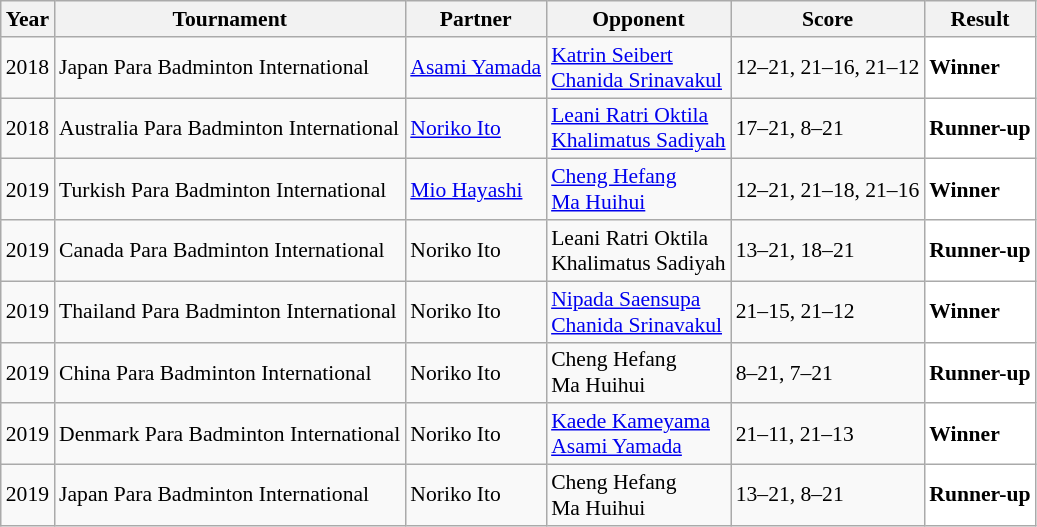<table class="sortable wikitable" style="font-size: 90%;">
<tr>
<th>Year</th>
<th>Tournament</th>
<th>Partner</th>
<th>Opponent</th>
<th>Score</th>
<th>Result</th>
</tr>
<tr>
<td align="center">2018</td>
<td align="left">Japan Para Badminton International</td>
<td> <a href='#'>Asami Yamada</a></td>
<td align="left"> <a href='#'>Katrin Seibert</a><br> <a href='#'>Chanida Srinavakul</a></td>
<td align="left">12–21, 21–16, 21–12</td>
<td style="text-align:left; background:white"> <strong>Winner</strong></td>
</tr>
<tr>
<td align="center">2018</td>
<td align="left">Australia Para Badminton International</td>
<td> <a href='#'>Noriko Ito</a></td>
<td align="left"> <a href='#'>Leani Ratri Oktila</a><br> <a href='#'>Khalimatus Sadiyah</a></td>
<td align="left">17–21, 8–21</td>
<td style="text-align:left; background:white"> <strong>Runner-up</strong></td>
</tr>
<tr>
<td align="center">2019</td>
<td align="left">Turkish Para Badminton International</td>
<td> <a href='#'>Mio Hayashi</a></td>
<td align="left"> <a href='#'>Cheng Hefang</a><br> <a href='#'>Ma Huihui</a></td>
<td align="left">12–21, 21–18, 21–16</td>
<td style="text-align:left; background:white"> <strong>Winner</strong></td>
</tr>
<tr>
<td align="center">2019</td>
<td align="left">Canada Para Badminton International</td>
<td> Noriko Ito</td>
<td align="left"> Leani Ratri Oktila<br> Khalimatus Sadiyah</td>
<td align="left">13–21, 18–21</td>
<td style="text-align:left; background:white"> <strong>Runner-up</strong></td>
</tr>
<tr>
<td align="center">2019</td>
<td align="left">Thailand Para Badminton International</td>
<td> Noriko Ito</td>
<td align="left"> <a href='#'>Nipada Saensupa</a><br> <a href='#'>Chanida Srinavakul</a></td>
<td align="left">21–15, 21–12</td>
<td style="text-align:left; background:white"> <strong>Winner</strong></td>
</tr>
<tr>
<td align="center">2019</td>
<td align="left">China Para Badminton International</td>
<td> Noriko Ito</td>
<td align="left"> Cheng Hefang<br> Ma Huihui</td>
<td align="left">8–21, 7–21</td>
<td style="text-align:left; background:white"> <strong>Runner-up</strong></td>
</tr>
<tr>
<td align="center">2019</td>
<td align="left">Denmark Para Badminton International</td>
<td> Noriko Ito</td>
<td align="left"> <a href='#'>Kaede Kameyama</a><br> <a href='#'>Asami Yamada</a></td>
<td align="left">21–11, 21–13</td>
<td style="text-align:left; background:white"> <strong>Winner</strong></td>
</tr>
<tr>
<td align="center">2019</td>
<td align="left">Japan Para Badminton International</td>
<td> Noriko Ito</td>
<td align="left"> Cheng Hefang<br> Ma Huihui</td>
<td align="left">13–21, 8–21</td>
<td style="text-align:left; background:white"> <strong>Runner-up</strong></td>
</tr>
</table>
